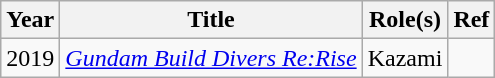<table class="wikitable">
<tr>
<th>Year</th>
<th>Title</th>
<th>Role(s)</th>
<th>Ref</th>
</tr>
<tr>
<td>2019</td>
<td><em><a href='#'>Gundam Build Divers Re:Rise</a></em></td>
<td>Kazami</td>
<td></td>
</tr>
</table>
